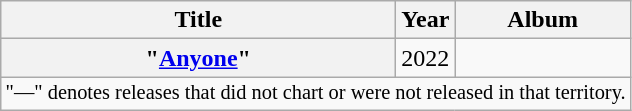<table class="wikitable plainrowheaders" style="text-align:center;" border="1">
<tr>
<th scope="col" rowspan="1" style="width:16em;">Title</th>
<th scope="col" rowspan="1" style="width:1em;">Year</th>
<th scope="col" rowspan="1">Album</th>
</tr>
<tr>
<th scope="row">"<a href='#'>Anyone</a>"</th>
<td>2022</td>
<td></td>
</tr>
<tr>
<td style="font-size:85%;" colspan="22">"—" denotes releases that did not chart or were not released in that territory.</td>
</tr>
</table>
